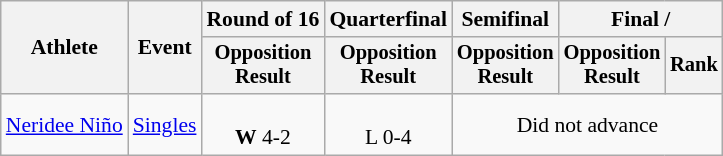<table class=wikitable style=font-size:90%;text-align:center>
<tr>
<th rowspan=2>Athlete</th>
<th rowspan=2>Event</th>
<th>Round of 16</th>
<th>Quarterfinal</th>
<th>Semifinal</th>
<th colspan=2>Final / </th>
</tr>
<tr style=font-size:95%>
<th>Opposition<br>Result</th>
<th>Opposition<br>Result</th>
<th>Opposition<br>Result</th>
<th>Opposition<br>Result</th>
<th>Rank</th>
</tr>
<tr>
<td align=left><a href='#'>Neridee Niño</a></td>
<td align=left rowspan=2><a href='#'>Singles</a></td>
<td><br> <strong>W</strong> 4-2</td>
<td><br> L 0-4</td>
<td colspan=3>Did not advance</td>
</tr>
</table>
